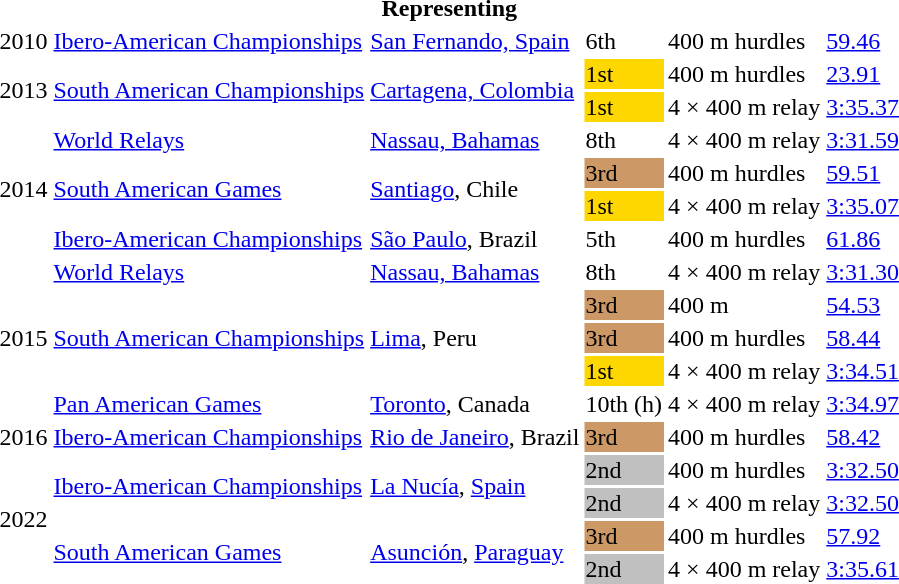<table>
<tr>
<th colspan="6">Representing </th>
</tr>
<tr>
<td>2010</td>
<td><a href='#'>Ibero-American Championships</a></td>
<td><a href='#'>San Fernando, Spain</a></td>
<td>6th</td>
<td>400 m hurdles</td>
<td><a href='#'>59.46</a></td>
</tr>
<tr>
<td rowspan=2>2013</td>
<td rowspan=2><a href='#'>South American Championships</a></td>
<td rowspan=2><a href='#'>Cartagena, Colombia</a></td>
<td bgcolor=gold>1st</td>
<td>400 m hurdles</td>
<td><a href='#'>23.91</a></td>
</tr>
<tr>
<td bgcolor=gold>1st</td>
<td>4 × 400 m relay</td>
<td><a href='#'>3:35.37</a></td>
</tr>
<tr>
<td rowspan=4>2014</td>
<td><a href='#'>World Relays</a></td>
<td><a href='#'>Nassau, Bahamas</a></td>
<td>8th</td>
<td>4 × 400 m relay</td>
<td><a href='#'>3:31.59</a></td>
</tr>
<tr>
<td rowspan=2><a href='#'>South American Games</a></td>
<td rowspan=2><a href='#'>Santiago</a>, Chile</td>
<td bgcolor=cc9966>3rd</td>
<td>400 m hurdles</td>
<td><a href='#'>59.51</a></td>
</tr>
<tr>
<td bgcolor=gold>1st</td>
<td>4 × 400 m relay</td>
<td><a href='#'>3:35.07</a></td>
</tr>
<tr>
<td><a href='#'>Ibero-American Championships</a></td>
<td><a href='#'>São Paulo</a>, Brazil</td>
<td>5th</td>
<td>400 m hurdles</td>
<td><a href='#'>61.86</a></td>
</tr>
<tr>
<td rowspan=5>2015</td>
<td><a href='#'>World Relays</a></td>
<td><a href='#'>Nassau, Bahamas</a></td>
<td>8th</td>
<td>4 × 400 m relay</td>
<td><a href='#'>3:31.30</a></td>
</tr>
<tr>
<td rowspan=3><a href='#'>South American Championships</a></td>
<td rowspan=3><a href='#'>Lima</a>, Peru</td>
<td bgcolor=cc9966>3rd</td>
<td>400 m</td>
<td><a href='#'>54.53</a></td>
</tr>
<tr>
<td bgcolor=cc9966>3rd</td>
<td>400 m hurdles</td>
<td><a href='#'>58.44</a></td>
</tr>
<tr>
<td bgcolor=gold>1st</td>
<td>4 × 400 m relay</td>
<td><a href='#'>3:34.51</a></td>
</tr>
<tr>
<td><a href='#'>Pan American Games</a></td>
<td><a href='#'>Toronto</a>, Canada</td>
<td>10th (h)</td>
<td>4 × 400 m relay</td>
<td><a href='#'>3:34.97</a></td>
</tr>
<tr>
<td>2016</td>
<td><a href='#'>Ibero-American Championships</a></td>
<td><a href='#'>Rio de Janeiro</a>, Brazil</td>
<td bgcolor=cc9966>3rd</td>
<td>400 m hurdles</td>
<td><a href='#'>58.42</a></td>
</tr>
<tr>
<td rowspan=4>2022</td>
<td rowspan=2><a href='#'>Ibero-American Championships</a></td>
<td rowspan=2><a href='#'>La Nucía</a>, <a href='#'>Spain</a></td>
<td bgcolor=silver>2nd</td>
<td>400 m hurdles</td>
<td><a href='#'>3:32.50</a></td>
</tr>
<tr>
<td bgcolor=silver>2nd</td>
<td>4 × 400 m relay</td>
<td><a href='#'>3:32.50</a></td>
</tr>
<tr>
<td rowspan=2><a href='#'>South American Games</a></td>
<td rowspan=2><a href='#'>Asunción</a>, <a href='#'>Paraguay</a></td>
<td bgcolor=cc9966>3rd</td>
<td>400 m hurdles</td>
<td><a href='#'>57.92</a></td>
</tr>
<tr>
<td bgcolor=silver>2nd</td>
<td>4 × 400 m relay</td>
<td><a href='#'>3:35.61</a></td>
</tr>
</table>
